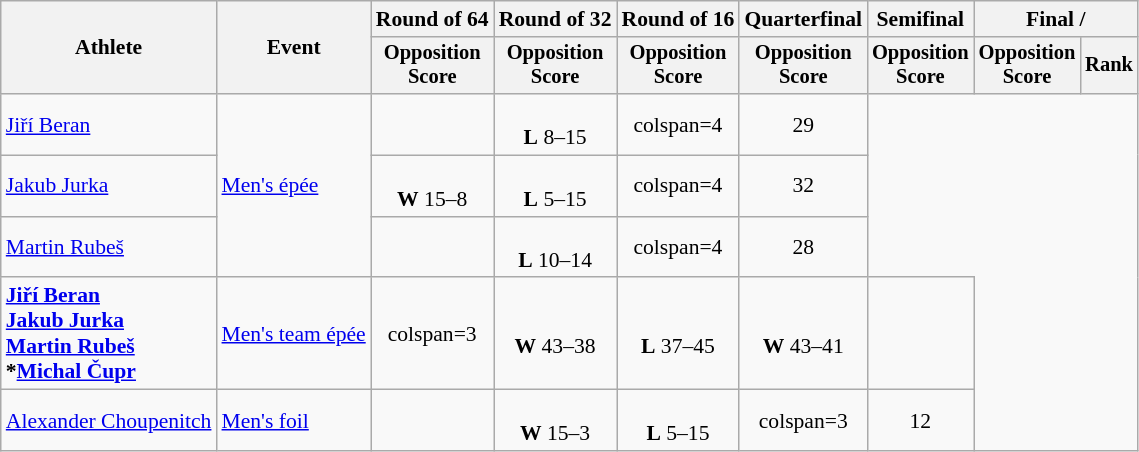<table class="wikitable" style="font-size:90%">
<tr>
<th rowspan="2">Athlete</th>
<th rowspan="2">Event</th>
<th>Round of 64</th>
<th>Round of 32</th>
<th>Round of 16</th>
<th>Quarterfinal</th>
<th>Semifinal</th>
<th colspan=2>Final / </th>
</tr>
<tr style="font-size:95%">
<th>Opposition <br> Score</th>
<th>Opposition <br> Score</th>
<th>Opposition <br> Score</th>
<th>Opposition <br> Score</th>
<th>Opposition <br> Score</th>
<th>Opposition <br> Score</th>
<th>Rank</th>
</tr>
<tr align=center>
<td align=left><a href='#'>Jiří Beran</a></td>
<td align=left rowspan=3><a href='#'>Men's épée</a></td>
<td></td>
<td><br><strong>L</strong> 8–15</td>
<td>colspan=4 </td>
<td>29</td>
</tr>
<tr align=center>
<td align=left><a href='#'>Jakub Jurka</a></td>
<td><br><strong>W</strong> 15–8</td>
<td><br><strong>L</strong> 5–15</td>
<td>colspan=4 </td>
<td>32</td>
</tr>
<tr align=center>
<td align=left><a href='#'>Martin Rubeš</a></td>
<td></td>
<td><br><strong>L</strong> 10–14</td>
<td>colspan=4 </td>
<td>28</td>
</tr>
<tr align=center>
<td align=left><strong><a href='#'>Jiří Beran</a><br><a href='#'>Jakub Jurka</a><br><a href='#'>Martin Rubeš</a><br>*<a href='#'>Michal Čupr</a></strong></td>
<td align=left><a href='#'>Men's team épée</a></td>
<td>colspan=3 </td>
<td><br><strong>W</strong> 43–38</td>
<td><br><strong>L</strong> 37–45</td>
<td><br><strong>W</strong> 43–41</td>
<td></td>
</tr>
<tr align=center>
<td align=left><a href='#'>Alexander Choupenitch</a></td>
<td align=left><a href='#'>Men's foil</a></td>
<td></td>
<td><br><strong>W</strong> 15–3</td>
<td><br><strong>L</strong> 5–15</td>
<td>colspan=3 </td>
<td>12</td>
</tr>
</table>
